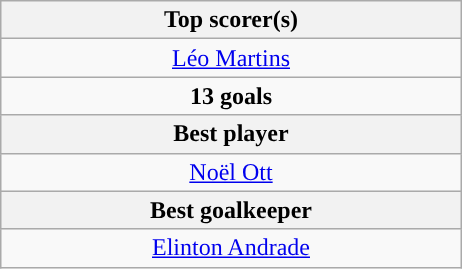<table class="wikitable" style="margin: 1em auto 1em auto;">
<tr>
<th width=300 colspan=2>Top scorer(s)</th>
</tr>
<tr align=center style="background:">
<td colspan=2 style="text-align:center;"> <a href='#'>Léo Martins</a></td>
</tr>
<tr>
<td colspan=2 style="text-align:center;"><strong>13 goals</strong></td>
</tr>
<tr>
<th colspan=2>Best player</th>
</tr>
<tr>
<td colspan=2 style="text-align:center;"> <a href='#'>Noël Ott</a></td>
</tr>
<tr>
<th colspan=2>Best goalkeeper</th>
</tr>
<tr>
<td colspan=2 style="text-align:center;"> <a href='#'>Elinton Andrade</a></td>
</tr>
</table>
